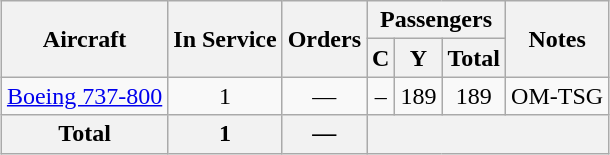<table class="wikitable" style="border-collapse:collapse;text-align:center;margin:1em auto;">
<tr>
<th rowspan="2">Aircraft</th>
<th rowspan="2">In Service</th>
<th rowspan="2">Orders</th>
<th colspan="3">Passengers</th>
<th rowspan="2">Notes</th>
</tr>
<tr>
<th><abbr>C</abbr></th>
<th><abbr>Y</abbr></th>
<th>Total</th>
</tr>
<tr>
<td><a href='#'>Boeing 737-800</a></td>
<td>1</td>
<td>—</td>
<td>–</td>
<td>189</td>
<td>189</td>
<td>OM-TSG</td>
</tr>
<tr>
<th>Total</th>
<th>1</th>
<th>—</th>
<th colspan="4"></th>
</tr>
</table>
